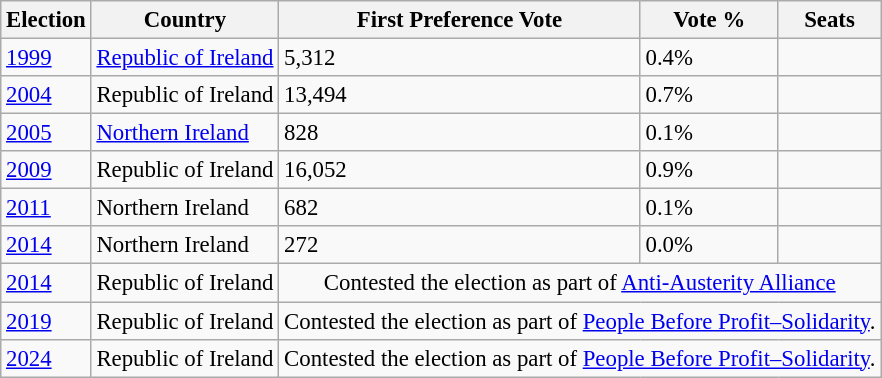<table class="wikitable sortable" style="font-size:95%">
<tr>
<th>Election</th>
<th>Country</th>
<th>First Preference Vote</th>
<th>Vote %</th>
<th>Seats</th>
</tr>
<tr>
<td><a href='#'>1999</a></td>
<td><a href='#'>Republic of Ireland</a></td>
<td>5,312</td>
<td>0.4%</td>
<td></td>
</tr>
<tr>
<td><a href='#'>2004</a></td>
<td>Republic of Ireland</td>
<td>13,494</td>
<td>0.7%</td>
<td></td>
</tr>
<tr>
<td><a href='#'>2005</a></td>
<td><a href='#'>Northern Ireland</a></td>
<td>828</td>
<td>0.1%</td>
<td></td>
</tr>
<tr>
<td><a href='#'>2009</a></td>
<td>Republic of Ireland</td>
<td>16,052</td>
<td>0.9%</td>
<td></td>
</tr>
<tr>
<td><a href='#'>2011</a></td>
<td>Northern Ireland</td>
<td>682</td>
<td>0.1%</td>
<td></td>
</tr>
<tr>
<td><a href='#'>2014</a></td>
<td>Northern Ireland</td>
<td>272</td>
<td>0.0%</td>
<td></td>
</tr>
<tr>
<td><a href='#'>2014</a></td>
<td>Republic of Ireland</td>
<td align=center colspan=3>Contested the election as part of <a href='#'>Anti-Austerity Alliance</a></td>
</tr>
<tr>
<td><a href='#'>2019</a></td>
<td>Republic of Ireland</td>
<td align=center colspan=3>Contested the election as part of <a href='#'>People Before Profit–Solidarity</a>.</td>
</tr>
<tr>
<td><a href='#'>2024</a></td>
<td>Republic of Ireland</td>
<td align=center colspan=3>Contested the election as part of <a href='#'>People Before Profit–Solidarity</a>.</td>
</tr>
</table>
